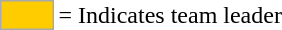<table>
<tr>
<td style="background-color:#FFCC00; border:1px solid #aaaaaa; width:2em;"></td>
<td>= Indicates team leader</td>
</tr>
</table>
